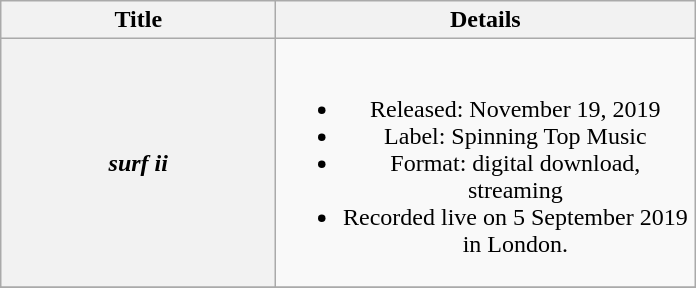<table class="wikitable plainrowheaders" style="text-align:center;" border="1">
<tr>
<th scope="col" style="width:11em;">Title</th>
<th scope="col" style="width:17em;">Details</th>
</tr>
<tr>
<th scope="row"><em>surf ii</em></th>
<td><br><ul><li>Released: November 19, 2019</li><li>Label: Spinning Top Music</li><li>Format: digital download, streaming</li><li>Recorded live on 5 September 2019 in London.</li></ul></td>
</tr>
<tr>
</tr>
</table>
